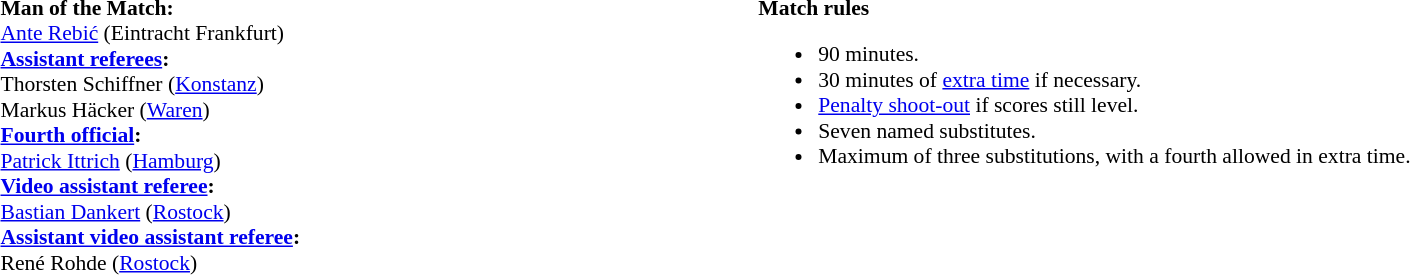<table style="width:100%; font-size:90%;">
<tr>
<td style="width:40%; vertical-align:top;"><br><strong>Man of the Match:</strong>
<br><a href='#'>Ante Rebić</a> (Eintracht Frankfurt)<br><strong><a href='#'>Assistant referees</a>:</strong>
<br>Thorsten Schiffner (<a href='#'>Konstanz</a>)
<br>Markus Häcker (<a href='#'>Waren</a>)
<br><strong><a href='#'>Fourth official</a>:</strong>
<br><a href='#'>Patrick Ittrich</a> (<a href='#'>Hamburg</a>)
<br><strong><a href='#'>Video assistant referee</a>:</strong>
<br><a href='#'>Bastian Dankert</a> (<a href='#'>Rostock</a>)
<br><strong><a href='#'>Assistant video assistant referee</a>:</strong>
<br>René Rohde (<a href='#'>Rostock</a>)</td>
<td style="width:60%; vertical-align:top;"><br><strong>Match rules</strong><ul><li>90 minutes.</li><li>30 minutes of <a href='#'>extra time</a> if necessary.</li><li><a href='#'>Penalty shoot-out</a> if scores still level.</li><li>Seven named substitutes.</li><li>Maximum of three substitutions, with a fourth allowed in extra time.</li></ul></td>
</tr>
</table>
